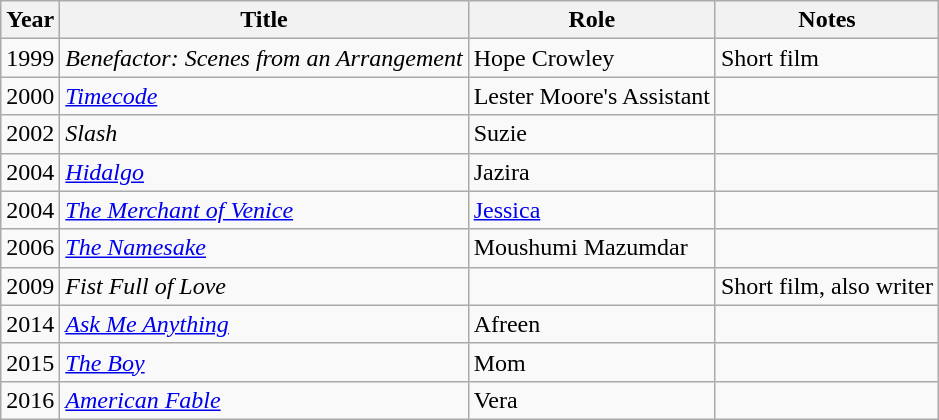<table class="wikitable sortable">
<tr>
<th>Year</th>
<th>Title</th>
<th>Role</th>
<th class="unsortable">Notes</th>
</tr>
<tr>
<td>1999</td>
<td><em>Benefactor: Scenes from an Arrangement </em></td>
<td>Hope Crowley</td>
<td>Short film</td>
</tr>
<tr>
<td>2000</td>
<td><em><a href='#'>Timecode</a></em></td>
<td>Lester Moore's Assistant</td>
<td></td>
</tr>
<tr>
<td>2002</td>
<td><em>Slash</em></td>
<td>Suzie</td>
<td></td>
</tr>
<tr>
<td>2004</td>
<td><em><a href='#'>Hidalgo</a></em></td>
<td>Jazira</td>
<td></td>
</tr>
<tr>
<td>2004</td>
<td data-sort-value="Merchant of Venice, The"><em><a href='#'>The Merchant of Venice</a></em></td>
<td><a href='#'>Jessica</a></td>
<td></td>
</tr>
<tr>
<td>2006</td>
<td data-sort-value="Namesake, The"><em><a href='#'>The Namesake</a></em></td>
<td>Moushumi Mazumdar</td>
<td></td>
</tr>
<tr>
<td>2009</td>
<td><em>Fist Full of Love</em></td>
<td></td>
<td>Short film, also writer</td>
</tr>
<tr>
<td>2014</td>
<td><em><a href='#'>Ask Me Anything</a></em></td>
<td>Afreen</td>
<td></td>
</tr>
<tr>
<td>2015</td>
<td data-sort-value="Boy, The"><em><a href='#'>The Boy</a></em></td>
<td>Mom</td>
<td></td>
</tr>
<tr>
<td>2016</td>
<td><em><a href='#'>American Fable</a></em></td>
<td>Vera</td>
<td></td>
</tr>
</table>
